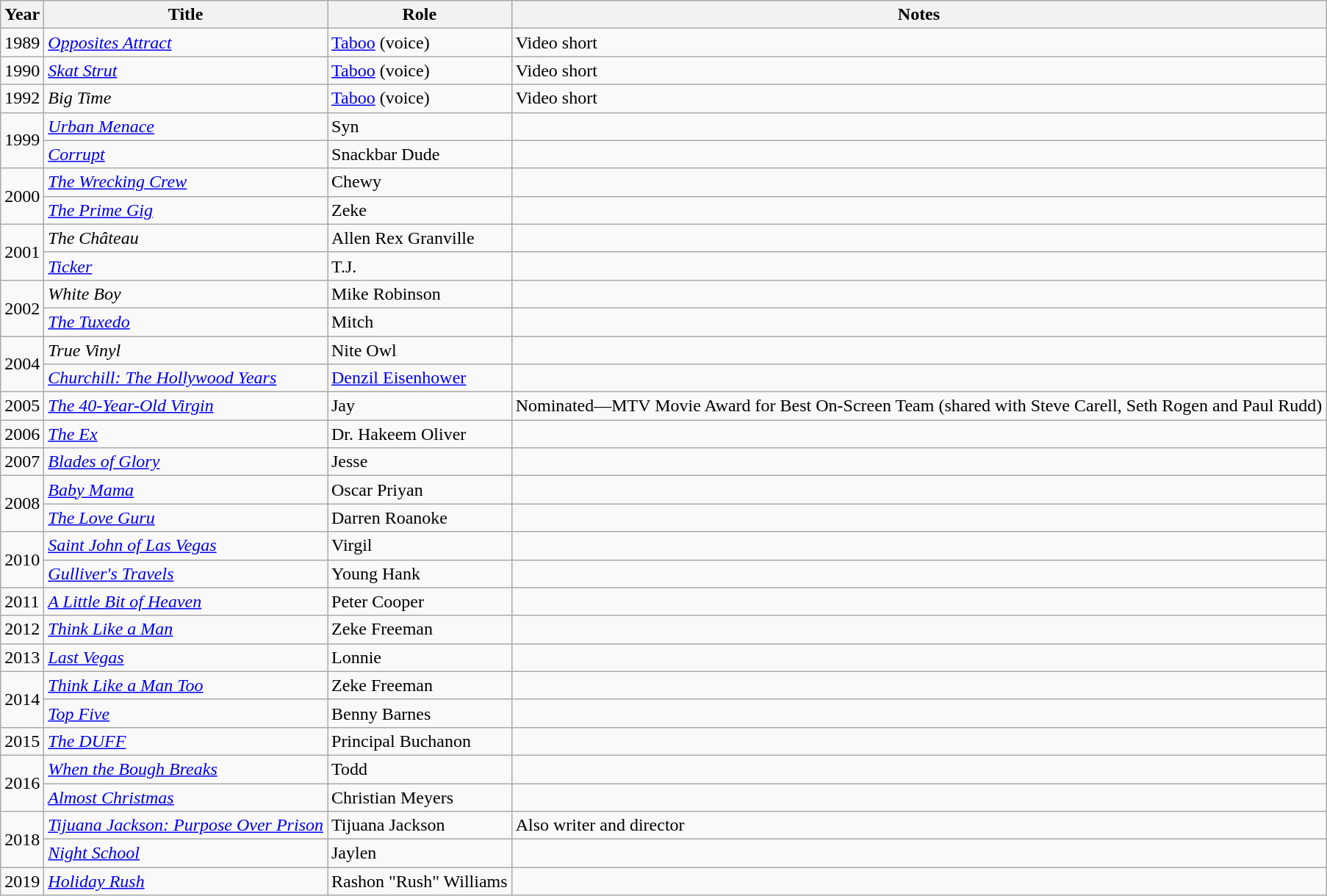<table class="wikitable sortable">
<tr>
<th>Year</th>
<th>Title</th>
<th>Role</th>
<th>Notes</th>
</tr>
<tr>
<td rowspan="1">1989</td>
<td><em><a href='#'>Opposites Attract</a></em></td>
<td><a href='#'>Taboo</a> (voice)</td>
<td>Video short</td>
</tr>
<tr>
<td rowspan="1">1990</td>
<td><em><a href='#'>Skat Strut</a></em></td>
<td><a href='#'>Taboo</a> (voice)</td>
<td>Video short</td>
</tr>
<tr>
<td rowspan="1">1992</td>
<td><em>Big Time</em></td>
<td><a href='#'>Taboo</a> (voice)</td>
<td>Video short</td>
</tr>
<tr>
<td rowspan="2">1999</td>
<td><em><a href='#'>Urban Menace</a></em></td>
<td>Syn</td>
<td></td>
</tr>
<tr>
<td><em><a href='#'>Corrupt</a></em></td>
<td>Snackbar Dude</td>
<td></td>
</tr>
<tr>
<td rowspan="2">2000</td>
<td><em><a href='#'>The Wrecking Crew</a></em></td>
<td>Chewy</td>
<td></td>
</tr>
<tr>
<td><em><a href='#'>The Prime Gig</a></em></td>
<td>Zeke</td>
<td></td>
</tr>
<tr>
<td rowspan="2">2001</td>
<td><em>The Château</em></td>
<td>Allen Rex Granville</td>
<td></td>
</tr>
<tr Too Legit-The MC Hammer Story(2001)>
<td><em><a href='#'>Ticker</a></em></td>
<td>T.J.</td>
<td></td>
</tr>
<tr>
<td rowspan="2">2002</td>
<td><em>White Boy</em></td>
<td>Mike Robinson</td>
<td></td>
</tr>
<tr>
<td><em><a href='#'>The Tuxedo</a></em></td>
<td>Mitch</td>
<td></td>
</tr>
<tr>
<td rowspan="2">2004</td>
<td><em>True Vinyl</em></td>
<td>Nite Owl</td>
<td></td>
</tr>
<tr>
<td><em><a href='#'>Churchill: The Hollywood Years</a></em></td>
<td><a href='#'>Denzil Eisenhower</a></td>
<td></td>
</tr>
<tr>
<td rowspan="1">2005</td>
<td><em><a href='#'>The 40-Year-Old Virgin</a></em></td>
<td>Jay</td>
<td>Nominated—MTV Movie Award for Best On-Screen Team (shared with Steve Carell, Seth Rogen and Paul Rudd)</td>
</tr>
<tr>
<td rowspan="1">2006</td>
<td><em><a href='#'>The Ex</a></em></td>
<td>Dr. Hakeem Oliver</td>
<td></td>
</tr>
<tr>
<td rowspan="1">2007</td>
<td><em><a href='#'>Blades of Glory</a></em></td>
<td>Jesse</td>
<td></td>
</tr>
<tr>
<td rowspan="2">2008</td>
<td><em><a href='#'>Baby Mama</a></em></td>
<td>Oscar Priyan</td>
<td></td>
</tr>
<tr>
<td><em><a href='#'>The Love Guru</a></em></td>
<td>Darren Roanoke</td>
<td></td>
</tr>
<tr>
<td rowspan="2">2010</td>
<td><em><a href='#'>Saint John of Las Vegas</a></em></td>
<td>Virgil</td>
<td></td>
</tr>
<tr>
<td><em><a href='#'>Gulliver's Travels</a></em></td>
<td>Young Hank</td>
<td></td>
</tr>
<tr>
<td rowspan="1">2011</td>
<td><em> <a href='#'>A Little Bit of Heaven</a></em></td>
<td>Peter Cooper</td>
<td></td>
</tr>
<tr>
<td rowspan="1">2012</td>
<td><em><a href='#'>Think Like a Man</a></em></td>
<td>Zeke Freeman</td>
<td></td>
</tr>
<tr>
<td rowspan="1">2013</td>
<td><em><a href='#'>Last Vegas</a></em></td>
<td>Lonnie</td>
<td></td>
</tr>
<tr>
<td rowspan="2">2014</td>
<td><em><a href='#'>Think Like a Man Too</a></em></td>
<td>Zeke Freeman</td>
<td></td>
</tr>
<tr>
<td><em><a href='#'>Top Five</a></em></td>
<td>Benny Barnes</td>
<td></td>
</tr>
<tr>
<td rowspan="1">2015</td>
<td><em><a href='#'>The DUFF</a></em></td>
<td>Principal Buchanon</td>
<td></td>
</tr>
<tr>
<td rowspan="2">2016</td>
<td><em><a href='#'>When the Bough Breaks</a></em></td>
<td>Todd</td>
<td></td>
</tr>
<tr>
<td><em><a href='#'>Almost Christmas</a></em></td>
<td>Christian Meyers</td>
<td></td>
</tr>
<tr>
<td rowspan="2">2018</td>
<td><em><a href='#'>Tijuana Jackson: Purpose Over Prison</a></em></td>
<td>Tijuana Jackson</td>
<td>Also writer and director</td>
</tr>
<tr>
<td><em><a href='#'>Night School</a></em></td>
<td>Jaylen</td>
<td></td>
</tr>
<tr>
<td>2019</td>
<td><em><a href='#'>Holiday Rush</a></em></td>
<td>Rashon "Rush" Williams</td>
<td></td>
</tr>
</table>
